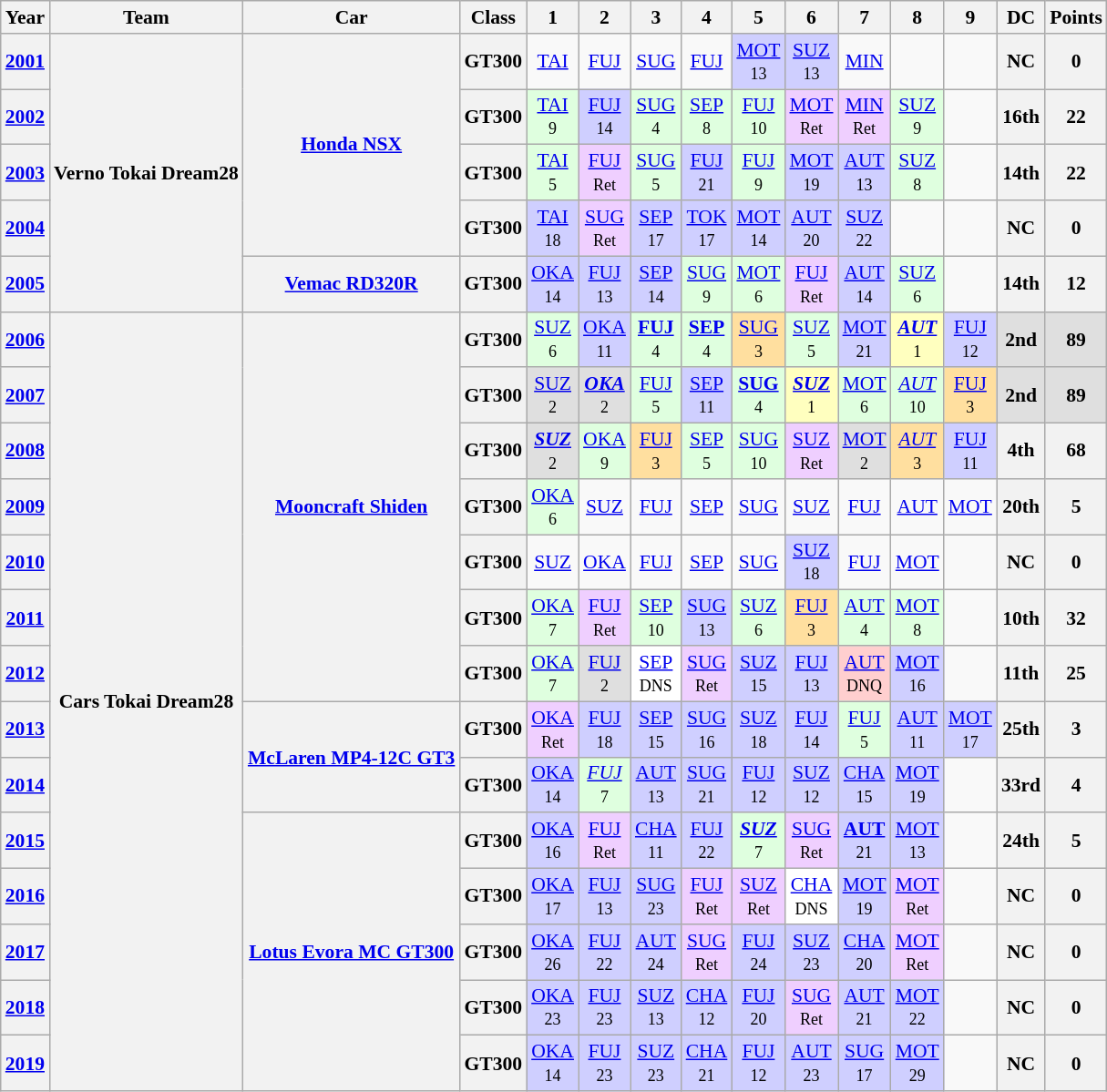<table class="wikitable" style="text-align:center; font-size:90%">
<tr>
<th>Year</th>
<th>Team</th>
<th>Car</th>
<th>Class</th>
<th>1</th>
<th>2</th>
<th>3</th>
<th>4</th>
<th>5</th>
<th>6</th>
<th>7</th>
<th>8</th>
<th>9</th>
<th>DC</th>
<th>Points</th>
</tr>
<tr>
<th><a href='#'>2001</a></th>
<th rowspan="5">Verno Tokai Dream28</th>
<th rowspan="4"><a href='#'>Honda NSX</a></th>
<th>GT300</th>
<td><a href='#'>TAI</a></td>
<td><a href='#'>FUJ</a></td>
<td><a href='#'>SUG</a></td>
<td><a href='#'>FUJ</a></td>
<td bgcolor="#CFCFFF"><a href='#'>MOT</a><br><small>13</small></td>
<td bgcolor="#CFCFFF"><a href='#'>SUZ</a><br><small>13</small></td>
<td><a href='#'>MIN</a></td>
<td></td>
<td></td>
<th>NC</th>
<th>0</th>
</tr>
<tr>
<th><a href='#'>2002</a></th>
<th>GT300</th>
<td bgcolor="#DFFFDF"><a href='#'>TAI</a><br><small>9</small></td>
<td bgcolor="#CFCFFF"><a href='#'>FUJ</a><br><small>14</small></td>
<td bgcolor="#DFFFDF"><a href='#'>SUG</a><br><small>4</small></td>
<td bgcolor="#DFFFDF"><a href='#'>SEP</a><br><small>8</small></td>
<td bgcolor="#DFFFDF"><a href='#'>FUJ</a><br><small>10</small></td>
<td bgcolor="#EFCFFF"><a href='#'>MOT</a><br><small>Ret</small></td>
<td bgcolor="#EFCFFF"><a href='#'>MIN</a><br><small>Ret</small></td>
<td bgcolor="#DFFFDF"><a href='#'>SUZ</a><br><small>9</small></td>
<td></td>
<th>16th</th>
<th>22</th>
</tr>
<tr>
<th><a href='#'>2003</a></th>
<th>GT300</th>
<td bgcolor="#DFFFDF"><a href='#'>TAI</a><br><small>5</small></td>
<td bgcolor="#EFCFFF"><a href='#'>FUJ</a><br><small>Ret</small></td>
<td bgcolor="#DFFFDF"><a href='#'>SUG</a><br><small>5</small></td>
<td bgcolor="#CFCFFF"><a href='#'>FUJ</a><br><small>21</small></td>
<td bgcolor="#DFFFDF"><a href='#'>FUJ</a><br><small>9</small></td>
<td bgcolor="#CFCFFF"><a href='#'>MOT</a><br><small>19</small></td>
<td bgcolor="#CFCFFF"><a href='#'>AUT</a><br><small>13</small></td>
<td bgcolor="#DFFFDF"><a href='#'>SUZ</a><br><small>8</small></td>
<td></td>
<th>14th</th>
<th>22</th>
</tr>
<tr>
<th><a href='#'>2004</a></th>
<th>GT300</th>
<td bgcolor="#CFCFFF"><a href='#'>TAI</a><br><small>18</small></td>
<td bgcolor="#EFCFFF"><a href='#'>SUG</a><br><small>Ret</small></td>
<td bgcolor="#CFCFFF"><a href='#'>SEP</a><br><small>17</small></td>
<td bgcolor="#CFCFFF"><a href='#'>TOK</a><br><small>17</small></td>
<td bgcolor="#CFCFFF"><a href='#'>MOT</a><br><small>14</small></td>
<td bgcolor="#CFCFFF"><a href='#'>AUT</a><br><small>20</small></td>
<td bgcolor="#CFCFFF"><a href='#'>SUZ</a><br><small>22</small></td>
<td></td>
<td></td>
<th>NC</th>
<th>0</th>
</tr>
<tr>
<th><a href='#'>2005</a></th>
<th><a href='#'>Vemac RD320R</a></th>
<th>GT300</th>
<td bgcolor="#CFCFFF"><a href='#'>OKA</a><br><small>14</small></td>
<td bgcolor="#CFCFFF"><a href='#'>FUJ</a><br><small>13</small></td>
<td bgcolor="#CFCFFF"><a href='#'>SEP</a><br><small>14</small></td>
<td bgcolor="#DFFFDF"><a href='#'>SUG</a><br><small>9</small></td>
<td bgcolor="#DFFFDF"><a href='#'>MOT</a><br><small>6</small></td>
<td bgcolor="#EFCFFF"><a href='#'>FUJ</a><br><small>Ret</small></td>
<td bgcolor="#CFCFFF"><a href='#'>AUT</a><br><small>14</small></td>
<td bgcolor="#DFFFDF"><a href='#'>SUZ</a><br><small>6</small></td>
<td></td>
<th>14th</th>
<th>12</th>
</tr>
<tr>
<th><a href='#'>2006</a></th>
<th rowspan="14">Cars Tokai Dream28</th>
<th rowspan="7"><a href='#'>Mooncraft Shiden</a></th>
<th>GT300</th>
<td bgcolor="#DFFFDF"><a href='#'>SUZ</a><br><small>6</small></td>
<td bgcolor="#CFCFFF"><a href='#'>OKA</a><br><small>11</small></td>
<td bgcolor="#DFFFDF"><strong><a href='#'>FUJ</a></strong><br><small>4</small></td>
<td bgcolor="#DFFFDF"><strong><a href='#'>SEP</a></strong><br><small>4</small></td>
<td bgcolor="#FFDF9F"><a href='#'>SUG</a><br><small>3</small></td>
<td bgcolor="#DFFFDF"><a href='#'>SUZ</a><br><small>5</small></td>
<td bgcolor="#CFCFFF"><a href='#'>MOT</a><br><small>21</small></td>
<td bgcolor="#FFFFBF"><strong><em><a href='#'>AUT</a></em></strong><br><small>1</small></td>
<td bgcolor="#CFCFFF"><a href='#'>FUJ</a><br><small>12</small></td>
<td bgcolor="#DFDFDF"><strong>2nd</strong></td>
<td bgcolor="#DFDFDF"><strong>89</strong></td>
</tr>
<tr>
<th><a href='#'>2007</a></th>
<th>GT300</th>
<td bgcolor="#DFDFDF"><a href='#'>SUZ</a><br><small>2</small></td>
<td bgcolor="#DFDFDF"><strong><em><a href='#'>OKA</a></em></strong><br><small>2</small></td>
<td bgcolor="#DFFFDF"><a href='#'>FUJ</a><br><small>5</small></td>
<td bgcolor="#CFCFFF"><a href='#'>SEP</a><br><small>11</small></td>
<td bgcolor="#DFFFDF"><strong><a href='#'>SUG</a></strong><br><small>4</small></td>
<td bgcolor="#FFFFBF"><strong><em><a href='#'>SUZ</a></em></strong><br><small>1</small></td>
<td bgcolor="#DFFFDF"><a href='#'>MOT</a><br><small>6</small></td>
<td bgcolor="#DFFFDF"><em><a href='#'>AUT</a></em><br><small>10</small></td>
<td bgcolor="#FFDF9F"><a href='#'>FUJ</a><br><small>3</small></td>
<td bgcolor="#DFDFDF"><strong>2nd</strong></td>
<td bgcolor="#DFDFDF"><strong>89</strong></td>
</tr>
<tr>
<th><a href='#'>2008</a></th>
<th>GT300</th>
<td bgcolor="#DFDFDF"><strong><em><a href='#'>SUZ</a></em></strong><br><small>2</small></td>
<td bgcolor="#DFFFDF"><a href='#'>OKA</a><br><small>9</small></td>
<td bgcolor="#FFDF9F"><a href='#'>FUJ</a><br><small>3</small></td>
<td bgcolor="#DFFFDF"><a href='#'>SEP</a><br><small>5</small></td>
<td bgcolor="#DFFFDF"><a href='#'>SUG</a><br><small>10</small></td>
<td bgcolor="#EFCFFF"><a href='#'>SUZ</a><br><small>Ret</small></td>
<td bgcolor="#DFDFDF"><a href='#'>MOT</a><br><small>2</small></td>
<td bgcolor="#FFDF9F"><em><a href='#'>AUT</a></em><br><small>3</small></td>
<td bgcolor="#CFCFFF"><a href='#'>FUJ</a><br><small>11</small></td>
<th>4th</th>
<th>68</th>
</tr>
<tr>
<th><a href='#'>2009</a></th>
<th>GT300</th>
<td bgcolor="#DFFFDF"><a href='#'>OKA</a><br><small>6</small></td>
<td><a href='#'>SUZ</a></td>
<td><a href='#'>FUJ</a></td>
<td><a href='#'>SEP</a></td>
<td><a href='#'>SUG</a></td>
<td><a href='#'>SUZ</a></td>
<td><a href='#'>FUJ</a></td>
<td><a href='#'>AUT</a></td>
<td><a href='#'>MOT</a></td>
<th>20th</th>
<th>5</th>
</tr>
<tr>
<th><a href='#'>2010</a></th>
<th>GT300</th>
<td><a href='#'>SUZ</a></td>
<td><a href='#'>OKA</a></td>
<td><a href='#'>FUJ</a></td>
<td><a href='#'>SEP</a></td>
<td><a href='#'>SUG</a></td>
<td bgcolor="#CFCFFF"><a href='#'>SUZ</a><br><small>18</small></td>
<td><a href='#'>FUJ</a></td>
<td><a href='#'>MOT</a></td>
<td></td>
<th>NC</th>
<th>0</th>
</tr>
<tr>
<th><a href='#'>2011</a></th>
<th>GT300</th>
<td bgcolor="#DFFFDF"><a href='#'>OKA</a><br><small>7</small></td>
<td bgcolor="#EFCFFF"><a href='#'>FUJ</a><br><small>Ret</small></td>
<td bgcolor="#DFFFDF"><a href='#'>SEP</a><br><small>10</small></td>
<td bgcolor="#CFCFFF"><a href='#'>SUG</a><br><small>13</small></td>
<td bgcolor="#DFFFDF"><a href='#'>SUZ</a><br><small>6</small></td>
<td bgcolor="#FFDF9F"><a href='#'>FUJ</a><br><small>3</small></td>
<td bgcolor="#DFFFDF"><a href='#'>AUT</a><br><small>4</small></td>
<td bgcolor="#DFFFDF"><a href='#'>MOT</a><br><small>8</small></td>
<td></td>
<th>10th</th>
<th>32</th>
</tr>
<tr>
<th><a href='#'>2012</a></th>
<th>GT300</th>
<td bgcolor="#DFFFDF"><a href='#'>OKA</a><br><small>7</small></td>
<td bgcolor="#DFDFDF"><a href='#'>FUJ</a><br><small>2</small></td>
<td bgcolor="#FFFFFF"><a href='#'>SEP</a><br><small>DNS</small></td>
<td bgcolor="#EFCFFF"><a href='#'>SUG</a><br><small>Ret</small></td>
<td bgcolor="#CFCFFF"><a href='#'>SUZ</a><br><small>15</small></td>
<td bgcolor="#CFCFFF"><a href='#'>FUJ</a><br><small>13</small></td>
<td bgcolor="#FFCFCF"><a href='#'>AUT</a><br><small>DNQ</small></td>
<td bgcolor="#CFCFFF"><a href='#'>MOT</a><br><small>16</small></td>
<td></td>
<th>11th</th>
<th>25</th>
</tr>
<tr>
<th><a href='#'>2013</a></th>
<th rowspan="2"><a href='#'>McLaren MP4-12C GT3</a></th>
<th>GT300</th>
<td bgcolor="#EFCFFF"><a href='#'>OKA</a><br><small>Ret</small></td>
<td bgcolor="#CFCFFF"><a href='#'>FUJ</a><br><small>18</small></td>
<td bgcolor="#CFCFFF"><a href='#'>SEP</a><br><small>15</small></td>
<td bgcolor="#CFCFFF"><a href='#'>SUG</a><br><small>16</small></td>
<td bgcolor="#CFCFFF"><a href='#'>SUZ</a><br><small>18</small></td>
<td bgcolor="#CFCFFF"><a href='#'>FUJ</a><br><small>14</small></td>
<td bgcolor="#DFFFDF"><a href='#'>FUJ</a><br><small>5</small></td>
<td bgcolor="#CFCFFF"><a href='#'>AUT</a><br><small>11</small></td>
<td bgcolor="#CFCFFF"><a href='#'>MOT</a><br><small>17</small></td>
<th>25th</th>
<th>3</th>
</tr>
<tr>
<th><a href='#'>2014</a></th>
<th>GT300</th>
<td bgcolor="#CFCFFF"><a href='#'>OKA</a><br><small>14</small></td>
<td bgcolor="#DFFFDF"><em><a href='#'>FUJ</a></em><br><small>7</small></td>
<td bgcolor="#CFCFFF"><a href='#'>AUT</a><br><small>13</small></td>
<td bgcolor="#CFCFFF"><a href='#'>SUG</a><br><small>21</small></td>
<td bgcolor="#CFCFFF"><a href='#'>FUJ</a><br><small>12</small></td>
<td bgcolor="#CFCFFF"><a href='#'>SUZ</a><br><small>12</small></td>
<td bgcolor="#CFCFFF"><a href='#'>CHA</a><br><small>15</small></td>
<td bgcolor="#CFCFFF"><a href='#'>MOT</a><br><small>19</small></td>
<td></td>
<th>33rd</th>
<th>4</th>
</tr>
<tr>
<th><a href='#'>2015</a></th>
<th rowspan="5"><a href='#'>Lotus Evora MC GT300</a></th>
<th>GT300</th>
<td bgcolor="#CFCFFF"><a href='#'>OKA</a><br><small>16</small></td>
<td bgcolor="#EFCFFF"><a href='#'>FUJ</a><br><small>Ret</small></td>
<td bgcolor="#CFCFFF"><a href='#'>CHA</a><br><small>11</small></td>
<td bgcolor="#CFCFFF"><a href='#'>FUJ</a><br><small>22</small></td>
<td bgcolor="#DFFFDF"><strong><em><a href='#'>SUZ</a></em></strong><br><small>7</small></td>
<td bgcolor="#EFCFFF"><a href='#'>SUG</a><br><small>Ret</small></td>
<td bgcolor="#CFCFFF"><strong><a href='#'>AUT</a></strong><br><small>21</small></td>
<td bgcolor="#CFCFFF"><a href='#'>MOT</a><br><small>13</small></td>
<td></td>
<th>24th</th>
<th>5</th>
</tr>
<tr>
<th><a href='#'>2016</a></th>
<th>GT300</th>
<td bgcolor="#CFCFFF"><a href='#'>OKA</a><br><small>17</small></td>
<td bgcolor="#CFCFFF"><a href='#'>FUJ</a><br><small>13</small></td>
<td bgcolor="#CFCFFF"><a href='#'>SUG</a><br><small>23</small></td>
<td bgcolor="#EFCFFF"><a href='#'>FUJ</a><br><small>Ret</small></td>
<td bgcolor="#EFCFFF"><a href='#'>SUZ</a><br><small>Ret</small></td>
<td bgcolor="#FFFFFF"><a href='#'>CHA</a><br><small>DNS</small></td>
<td bgcolor="#CFCFFF"><a href='#'>MOT</a><br><small>19</small></td>
<td bgcolor="#EFCFFF"><a href='#'>MOT</a><br><small>Ret</small></td>
<td></td>
<th>NC</th>
<th>0</th>
</tr>
<tr>
<th><a href='#'>2017</a></th>
<th>GT300</th>
<td bgcolor="#CFCFFF"><a href='#'>OKA</a><br><small>26</small></td>
<td bgcolor="#CFCFFF"><a href='#'>FUJ</a><br><small>22</small></td>
<td bgcolor="#CFCFFF"><a href='#'>AUT</a><br><small>24</small></td>
<td bgcolor="#EFCFFF"><a href='#'>SUG</a><br><small>Ret</small></td>
<td bgcolor="#CFCFFF"><a href='#'>FUJ</a><br><small>24</small></td>
<td bgcolor="#CFCFFF"><a href='#'>SUZ</a><br><small>23</small></td>
<td bgcolor="#CFCFFF"><a href='#'>CHA</a><br><small>20</small></td>
<td bgcolor="#EFCFFF"><a href='#'>MOT</a><br><small>Ret</small></td>
<td></td>
<th>NC</th>
<th>0</th>
</tr>
<tr>
<th><a href='#'>2018</a></th>
<th>GT300</th>
<td bgcolor="#CFCFFF"><a href='#'>OKA</a><br><small>23</small></td>
<td bgcolor="#CFCFFF"><a href='#'>FUJ</a><br><small>23</small></td>
<td bgcolor="#CFCFFF"><a href='#'>SUZ</a><br><small>13</small></td>
<td bgcolor="#CFCFFF"><a href='#'>CHA</a><br><small>12</small></td>
<td bgcolor="#CFCFFF"><a href='#'>FUJ</a><br><small>20</small></td>
<td bgcolor="#EFCFFF"><a href='#'>SUG</a><br><small>Ret</small></td>
<td bgcolor="#CFCFFF"><a href='#'>AUT</a><br><small>21</small></td>
<td bgcolor="#CFCFFF"><a href='#'>MOT</a><br><small>22</small></td>
<td></td>
<th>NC</th>
<th>0</th>
</tr>
<tr>
<th><a href='#'>2019</a></th>
<th>GT300</th>
<td bgcolor="#CFCFFF"><a href='#'>OKA</a><br><small>14</small></td>
<td bgcolor="#CFCFFF"><a href='#'>FUJ</a><br><small>23</small></td>
<td bgcolor="#CFCFFF"><a href='#'>SUZ</a><br><small>23</small></td>
<td bgcolor="#CFCFFF"><a href='#'>CHA</a><br><small>21</small></td>
<td bgcolor="#CFCFFF"><a href='#'>FUJ</a><br><small>12</small></td>
<td bgcolor="#CFCFFF"><a href='#'>AUT</a><br><small>23</small></td>
<td bgcolor="#CFCFFF"><a href='#'>SUG</a><br><small>17</small></td>
<td bgcolor="#CFCFFF"><a href='#'>MOT</a><br><small>29</small></td>
<td></td>
<th>NC</th>
<th>0</th>
</tr>
</table>
